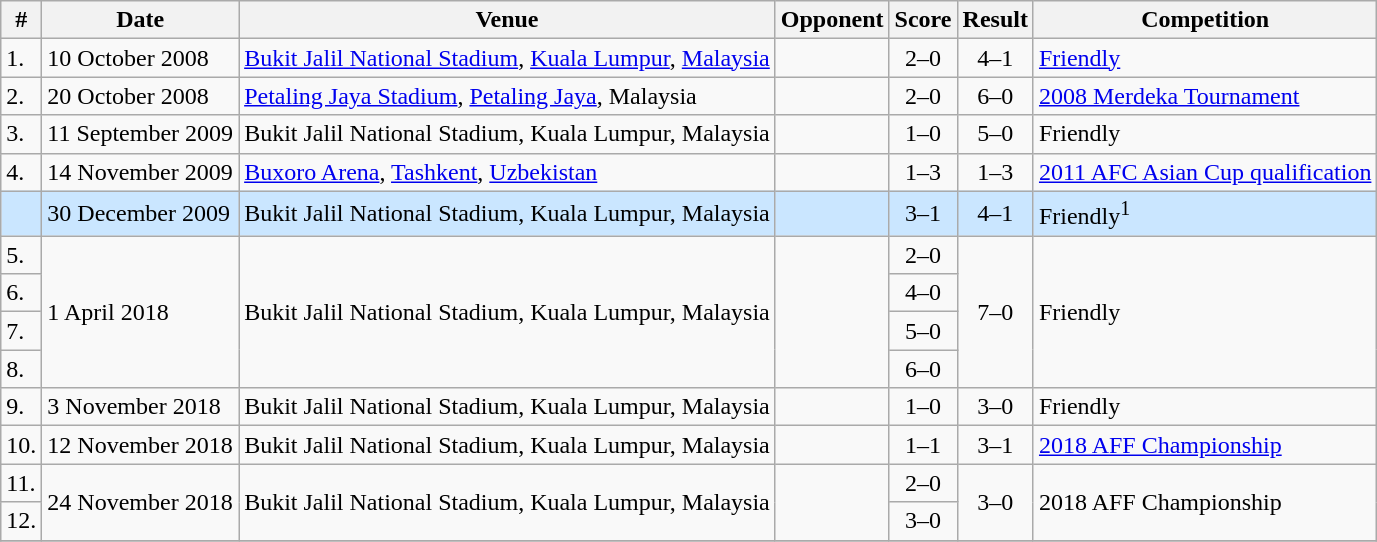<table class="wikitable">
<tr>
<th>#</th>
<th>Date</th>
<th>Venue</th>
<th>Opponent</th>
<th>Score</th>
<th>Result</th>
<th>Competition</th>
</tr>
<tr>
<td>1.</td>
<td>10 October 2008</td>
<td><a href='#'>Bukit Jalil National Stadium</a>, <a href='#'>Kuala Lumpur</a>, <a href='#'>Malaysia</a></td>
<td></td>
<td align=center>2–0</td>
<td align=center>4–1</td>
<td><a href='#'>Friendly</a></td>
</tr>
<tr>
<td>2.</td>
<td>20 October 2008</td>
<td><a href='#'>Petaling Jaya Stadium</a>, <a href='#'>Petaling Jaya</a>, Malaysia</td>
<td></td>
<td align=center>2–0</td>
<td align=center>6–0</td>
<td><a href='#'>2008 Merdeka Tournament</a></td>
</tr>
<tr>
<td>3.</td>
<td>11 September 2009</td>
<td>Bukit Jalil National Stadium, Kuala Lumpur, Malaysia</td>
<td></td>
<td align=center>1–0</td>
<td align=center>5–0</td>
<td>Friendly</td>
</tr>
<tr>
<td>4.</td>
<td>14 November 2009</td>
<td><a href='#'>Buxoro Arena</a>, <a href='#'>Tashkent</a>, <a href='#'>Uzbekistan</a></td>
<td></td>
<td align=center>1–3</td>
<td align=center>1–3</td>
<td><a href='#'>2011 AFC Asian Cup qualification</a></td>
</tr>
<tr style="background-color:#CAE6FF">
<td></td>
<td>30 December 2009</td>
<td>Bukit Jalil National Stadium, Kuala Lumpur, Malaysia</td>
<td></td>
<td align=center>3–1</td>
<td align=center>4–1</td>
<td>Friendly<sup>1</sup></td>
</tr>
<tr>
<td>5.</td>
<td rowspan="4">1 April 2018</td>
<td rowspan="4">Bukit Jalil National Stadium, Kuala Lumpur, Malaysia</td>
<td rowspan="4"></td>
<td align=center>2–0</td>
<td rowspan="4" style="text-align:center">7–0</td>
<td rowspan="4">Friendly</td>
</tr>
<tr>
<td>6.</td>
<td align=center>4–0</td>
</tr>
<tr>
<td>7.</td>
<td align=center>5–0</td>
</tr>
<tr>
<td>8.</td>
<td align=center>6–0</td>
</tr>
<tr>
<td>9.</td>
<td>3 November 2018</td>
<td>Bukit Jalil National Stadium, Kuala Lumpur, Malaysia</td>
<td></td>
<td align=center>1–0</td>
<td align=center>3–0</td>
<td>Friendly</td>
</tr>
<tr>
<td>10.</td>
<td>12 November 2018</td>
<td>Bukit Jalil National Stadium, Kuala Lumpur, Malaysia</td>
<td></td>
<td align=center>1–1</td>
<td align=center>3–1</td>
<td><a href='#'>2018 AFF Championship</a></td>
</tr>
<tr>
<td>11.</td>
<td rowspan="2">24 November 2018</td>
<td rowspan="2">Bukit Jalil National Stadium, Kuala Lumpur, Malaysia</td>
<td rowspan="2"></td>
<td align=center>2–0</td>
<td rowspan="2" align="center">3–0</td>
<td rowspan=2>2018 AFF Championship</td>
</tr>
<tr>
<td>12.</td>
<td align="center">3–0</td>
</tr>
<tr>
</tr>
</table>
